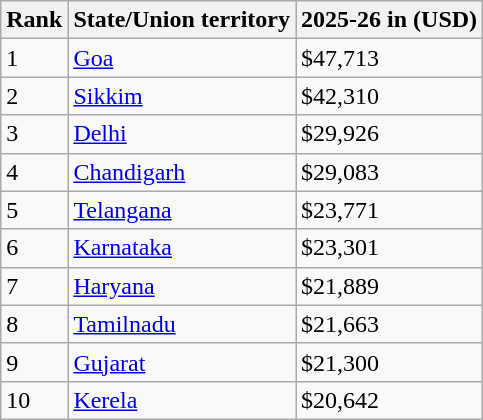<table Class="wikitable sortable">
<tr>
<th><strong>Rank</strong></th>
<th><strong>State/Union territory</strong></th>
<th><strong>2025-26 in (USD)</strong></th>
</tr>
<tr>
<td>1</td>
<td><a href='#'>Goa</a></td>
<td>$47,713</td>
</tr>
<tr>
<td>2</td>
<td><a href='#'>Sikkim</a></td>
<td>$42,310</td>
</tr>
<tr>
<td>3</td>
<td><a href='#'>Delhi</a></td>
<td>$29,926</td>
</tr>
<tr>
<td>4</td>
<td><a href='#'>Chandigarh</a></td>
<td>$29,083</td>
</tr>
<tr>
<td>5</td>
<td><a href='#'>Telangana</a></td>
<td>$23,771</td>
</tr>
<tr>
<td>6</td>
<td><a href='#'>Karnataka</a></td>
<td>$23,301</td>
</tr>
<tr>
<td>7</td>
<td><a href='#'>Haryana</a></td>
<td>$21,889</td>
</tr>
<tr>
<td>8</td>
<td><a href='#'>Tamilnadu</a></td>
<td>$21,663</td>
</tr>
<tr>
<td>9</td>
<td><a href='#'>Gujarat</a></td>
<td>$21,300</td>
</tr>
<tr>
<td>10</td>
<td><a href='#'>Kerela</a></td>
<td>$20,642</td>
</tr>
</table>
